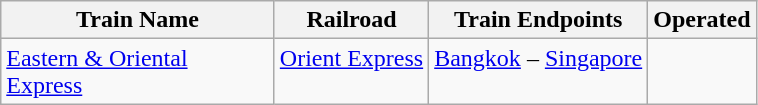<table class="wikitable">
<tr valign="top">
<th style="width:175px;">Train Name</th>
<th>Railroad</th>
<th>Train Endpoints</th>
<th>Operated</th>
</tr>
<tr valign="top">
<td><a href='#'>Eastern & Oriental Express</a></td>
<td><a href='#'>Orient Express</a></td>
<td><a href='#'>Bangkok</a> – <a href='#'>Singapore</a></td>
<td> </td>
</tr>
</table>
